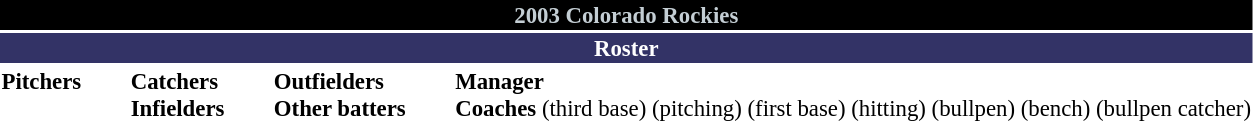<table class="toccolours" style="font-size: 95%;">
<tr>
<th colspan="10" style="background-color: #000000; color: #C4CED4; text-align: center;">2003 Colorado Rockies</th>
</tr>
<tr>
<td colspan="10" style="background-color: #333366; color: #FFFFFF; text-align: center;"><strong>Roster</strong></td>
</tr>
<tr>
<td valign="top"><strong>Pitchers</strong><br>





















</td>
<td width="25px"></td>
<td valign="top"><strong>Catchers</strong><br>




<strong>Infielders</strong>











</td>
<td width="25px"></td>
<td valign="top"><strong>Outfielders</strong><br>








<strong>Other batters</strong>
</td>
<td width="25px"></td>
<td valign="top"><strong>Manager</strong><br>
<strong>Coaches</strong>
 (third base)
 (pitching)
 (first base)
 (hitting)
 (bullpen)
 (bench)
 (bullpen catcher)</td>
</tr>
</table>
